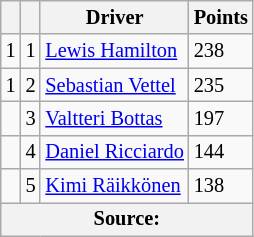<table class="wikitable" style="font-size: 85%;">
<tr>
<th></th>
<th></th>
<th>Driver</th>
<th>Points</th>
</tr>
<tr>
<td align="left"> 1</td>
<td align="center">1</td>
<td> <a href='#'>Lewis Hamilton</a></td>
<td align="left">238</td>
</tr>
<tr>
<td align="left"> 1</td>
<td align="center">2</td>
<td> <a href='#'>Sebastian Vettel</a></td>
<td align="left">235</td>
</tr>
<tr>
<td align="left"></td>
<td align="center">3</td>
<td> <a href='#'>Valtteri Bottas</a></td>
<td align="left">197</td>
</tr>
<tr>
<td align="left"></td>
<td align="center">4</td>
<td> <a href='#'>Daniel Ricciardo</a></td>
<td align="left">144</td>
</tr>
<tr>
<td align="left"></td>
<td align="center">5</td>
<td> <a href='#'>Kimi Räikkönen</a></td>
<td align="left">138</td>
</tr>
<tr>
<th colspan=4>Source: </th>
</tr>
</table>
